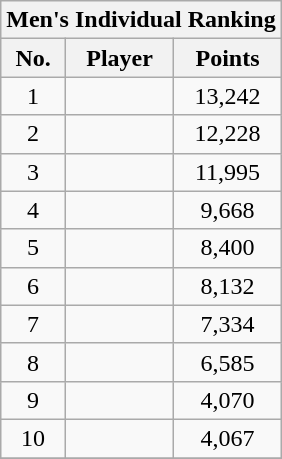<table class="wikitable nowrap" style="text-align:center; display:inline-table;">
<tr>
<th colspan="4" scope="col">Men's Individual Ranking <br> </th>
</tr>
<tr>
<th scope="col">No.</th>
<th scope="col">Player</th>
<th scope="col">Points</th>
</tr>
<tr>
<td>1</td>
<td style="text-align:left;"></td>
<td>13,242</td>
</tr>
<tr>
<td>2</td>
<td style="text-align:left;"></td>
<td>12,228</td>
</tr>
<tr>
<td>3</td>
<td style="text-align:left;"></td>
<td>11,995</td>
</tr>
<tr>
<td>4</td>
<td style="text-align:left;"></td>
<td>9,668</td>
</tr>
<tr>
<td>5</td>
<td style="text-align:left;"></td>
<td>8,400</td>
</tr>
<tr>
<td>6</td>
<td style="text-align:left;"></td>
<td>8,132</td>
</tr>
<tr>
<td>7</td>
<td style="text-align:left;"></td>
<td>7,334</td>
</tr>
<tr>
<td>8</td>
<td style="text-align:left;"></td>
<td>6,585</td>
</tr>
<tr>
<td>9</td>
<td style="text-align:left;"></td>
<td>4,070</td>
</tr>
<tr>
<td>10</td>
<td style="text-align:left;"></td>
<td>4,067</td>
</tr>
<tr>
</tr>
</table>
